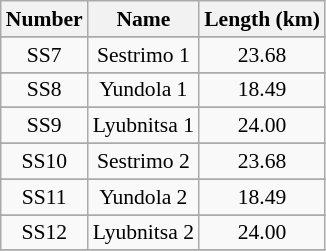<table class="wikitable" border="1" style="font-size:90%;">
<tr>
<th>Number</th>
<th>Name</th>
<th>Length (km)</th>
</tr>
<tr>
</tr>
<tr>
<td rowspan=1 align=center>SS7</td>
<td rowspan=1 align=center>Sestrimo 1</td>
<td rowspan=1 align=center>23.68</td>
</tr>
<tr>
</tr>
<tr>
<td rowspan=1 align=center>SS8</td>
<td rowspan=1 align=center>Yundola 1</td>
<td rowspan=1 align=center>18.49</td>
</tr>
<tr>
</tr>
<tr>
<td rowspan=1 align=center>SS9</td>
<td rowspan=1 align=center>Lyubnitsa 1</td>
<td rowspan=1 align=center>24.00</td>
</tr>
<tr>
</tr>
<tr>
<td rowspan=1 align=center>SS10</td>
<td rowspan=1 align=center>Sestrimo 2</td>
<td rowspan=1 align=center>23.68</td>
</tr>
<tr>
</tr>
<tr>
<td rowspan=1 align=center>SS11</td>
<td rowspan=1 align=center>Yundola 2</td>
<td rowspan=1 align=center>18.49</td>
</tr>
<tr>
</tr>
<tr>
<td rowspan=1 align=center>SS12</td>
<td rowspan=1 align=center>Lyubnitsa 2</td>
<td rowspan=1 align=center>24.00</td>
</tr>
<tr>
</tr>
</table>
